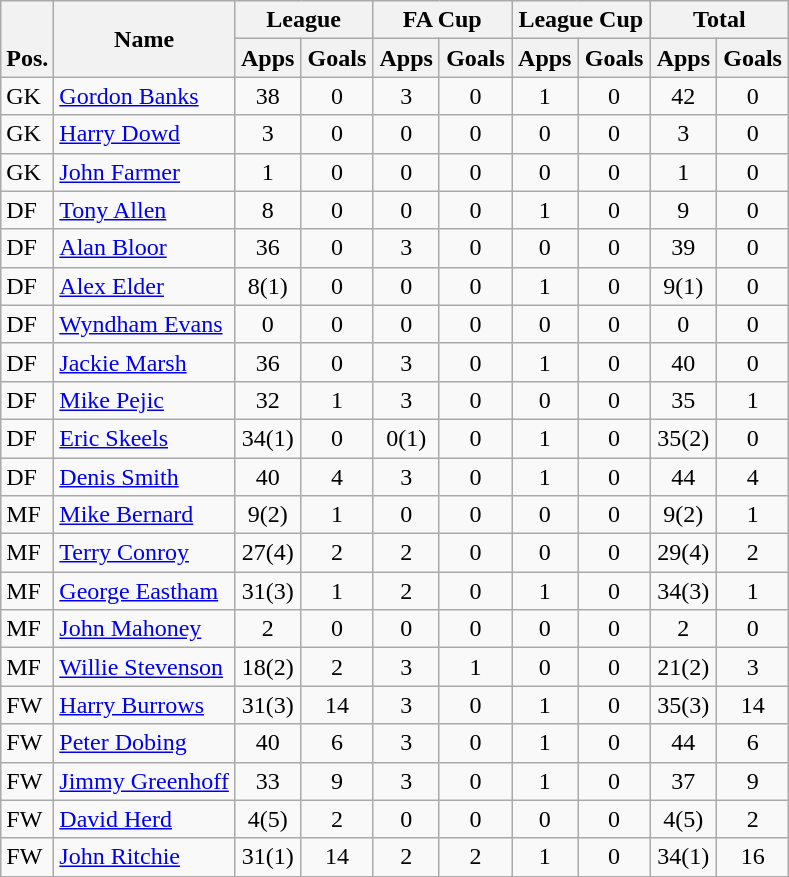<table class="wikitable" style="text-align:center">
<tr>
<th rowspan="2" valign="bottom">Pos.</th>
<th rowspan="2">Name</th>
<th colspan="2" width="85">League</th>
<th colspan="2" width="85">FA Cup</th>
<th colspan="2" width="85">League Cup</th>
<th colspan="2" width="85">Total</th>
</tr>
<tr>
<th>Apps</th>
<th>Goals</th>
<th>Apps</th>
<th>Goals</th>
<th>Apps</th>
<th>Goals</th>
<th>Apps</th>
<th>Goals</th>
</tr>
<tr>
<td align="left">GK</td>
<td align="left"> <a href='#'>Gordon Banks</a></td>
<td>38</td>
<td>0</td>
<td>3</td>
<td>0</td>
<td>1</td>
<td>0</td>
<td>42</td>
<td>0</td>
</tr>
<tr>
<td align="left">GK</td>
<td align="left"> <a href='#'>Harry Dowd</a></td>
<td>3</td>
<td>0</td>
<td>0</td>
<td>0</td>
<td>0</td>
<td>0</td>
<td>3</td>
<td>0</td>
</tr>
<tr>
<td align="left">GK</td>
<td align="left"> <a href='#'>John Farmer</a></td>
<td>1</td>
<td>0</td>
<td>0</td>
<td>0</td>
<td>0</td>
<td>0</td>
<td>1</td>
<td>0</td>
</tr>
<tr>
<td align="left">DF</td>
<td align="left"> <a href='#'>Tony Allen</a></td>
<td>8</td>
<td>0</td>
<td>0</td>
<td>0</td>
<td>1</td>
<td>0</td>
<td>9</td>
<td>0</td>
</tr>
<tr>
<td align="left">DF</td>
<td align="left"> <a href='#'>Alan Bloor</a></td>
<td>36</td>
<td>0</td>
<td>3</td>
<td>0</td>
<td>0</td>
<td>0</td>
<td>39</td>
<td>0</td>
</tr>
<tr>
<td align="left">DF</td>
<td align="left"> <a href='#'>Alex Elder</a></td>
<td>8(1)</td>
<td>0</td>
<td>0</td>
<td>0</td>
<td>1</td>
<td>0</td>
<td>9(1)</td>
<td>0</td>
</tr>
<tr>
<td align="left">DF</td>
<td align="left"> <a href='#'>Wyndham Evans</a></td>
<td>0</td>
<td>0</td>
<td>0</td>
<td>0</td>
<td>0</td>
<td>0</td>
<td>0</td>
<td>0</td>
</tr>
<tr>
<td align="left">DF</td>
<td align="left"> <a href='#'>Jackie Marsh</a></td>
<td>36</td>
<td>0</td>
<td>3</td>
<td>0</td>
<td>1</td>
<td>0</td>
<td>40</td>
<td>0</td>
</tr>
<tr>
<td align="left">DF</td>
<td align="left"> <a href='#'>Mike Pejic</a></td>
<td>32</td>
<td>1</td>
<td>3</td>
<td>0</td>
<td>0</td>
<td>0</td>
<td>35</td>
<td>1</td>
</tr>
<tr>
<td align="left">DF</td>
<td align="left"> <a href='#'>Eric Skeels</a></td>
<td>34(1)</td>
<td>0</td>
<td>0(1)</td>
<td>0</td>
<td>1</td>
<td>0</td>
<td>35(2)</td>
<td>0</td>
</tr>
<tr>
<td align="left">DF</td>
<td align="left"> <a href='#'>Denis Smith</a></td>
<td>40</td>
<td>4</td>
<td>3</td>
<td>0</td>
<td>1</td>
<td>0</td>
<td>44</td>
<td>4</td>
</tr>
<tr>
<td align="left">MF</td>
<td align="left"> <a href='#'>Mike Bernard</a></td>
<td>9(2)</td>
<td>1</td>
<td>0</td>
<td>0</td>
<td>0</td>
<td>0</td>
<td>9(2)</td>
<td>1</td>
</tr>
<tr>
<td align="left">MF</td>
<td align="left"> <a href='#'>Terry Conroy</a></td>
<td>27(4)</td>
<td>2</td>
<td>2</td>
<td>0</td>
<td>0</td>
<td>0</td>
<td>29(4)</td>
<td>2</td>
</tr>
<tr>
<td align="left">MF</td>
<td align="left"> <a href='#'>George Eastham</a></td>
<td>31(3)</td>
<td>1</td>
<td>2</td>
<td>0</td>
<td>1</td>
<td>0</td>
<td>34(3)</td>
<td>1</td>
</tr>
<tr>
<td align="left">MF</td>
<td align="left"> <a href='#'>John Mahoney</a></td>
<td>2</td>
<td>0</td>
<td>0</td>
<td>0</td>
<td>0</td>
<td>0</td>
<td>2</td>
<td>0</td>
</tr>
<tr>
<td align="left">MF</td>
<td align="left"> <a href='#'>Willie Stevenson</a></td>
<td>18(2)</td>
<td>2</td>
<td>3</td>
<td>1</td>
<td>0</td>
<td>0</td>
<td>21(2)</td>
<td>3</td>
</tr>
<tr>
<td align="left">FW</td>
<td align="left"> <a href='#'>Harry Burrows</a></td>
<td>31(3)</td>
<td>14</td>
<td>3</td>
<td>0</td>
<td>1</td>
<td>0</td>
<td>35(3)</td>
<td>14</td>
</tr>
<tr>
<td align="left">FW</td>
<td align="left"> <a href='#'>Peter Dobing</a></td>
<td>40</td>
<td>6</td>
<td>3</td>
<td>0</td>
<td>1</td>
<td>0</td>
<td>44</td>
<td>6</td>
</tr>
<tr>
<td align="left">FW</td>
<td align="left"> <a href='#'>Jimmy Greenhoff</a></td>
<td>33</td>
<td>9</td>
<td>3</td>
<td>0</td>
<td>1</td>
<td>0</td>
<td>37</td>
<td>9</td>
</tr>
<tr>
<td align="left">FW</td>
<td align="left"> <a href='#'>David Herd</a></td>
<td>4(5)</td>
<td>2</td>
<td>0</td>
<td>0</td>
<td>0</td>
<td>0</td>
<td>4(5)</td>
<td>2</td>
</tr>
<tr>
<td align="left">FW</td>
<td align="left"> <a href='#'>John Ritchie</a></td>
<td>31(1)</td>
<td>14</td>
<td>2</td>
<td>2</td>
<td>1</td>
<td>0</td>
<td>34(1)</td>
<td>16</td>
</tr>
</table>
